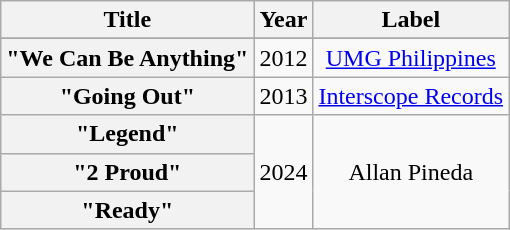<table class="wikitable plainrowheaders" style="text-align:center;" border="1">
<tr>
<th scope="col" rowspan="1">Title</th>
<th scope="col" rowspan="1">Year</th>
<th scope="col">Label</th>
</tr>
<tr>
</tr>
<tr>
<th scope="row">"We Can Be Anything"</th>
<td>2012</td>
<td><a href='#'>UMG Philippines</a></td>
</tr>
<tr>
<th scope="row">"Going Out"<br> </th>
<td>2013</td>
<td><a href='#'>Interscope Records</a></td>
</tr>
<tr>
<th scope="row">"Legend"<br> </th>
<td rowspan=3>2024</td>
<td rowspan=3>Allan Pineda</td>
</tr>
<tr>
<th scope="row">"2 Proud"<br> </th>
</tr>
<tr>
<th scope="row">"Ready"</th>
</tr>
</table>
